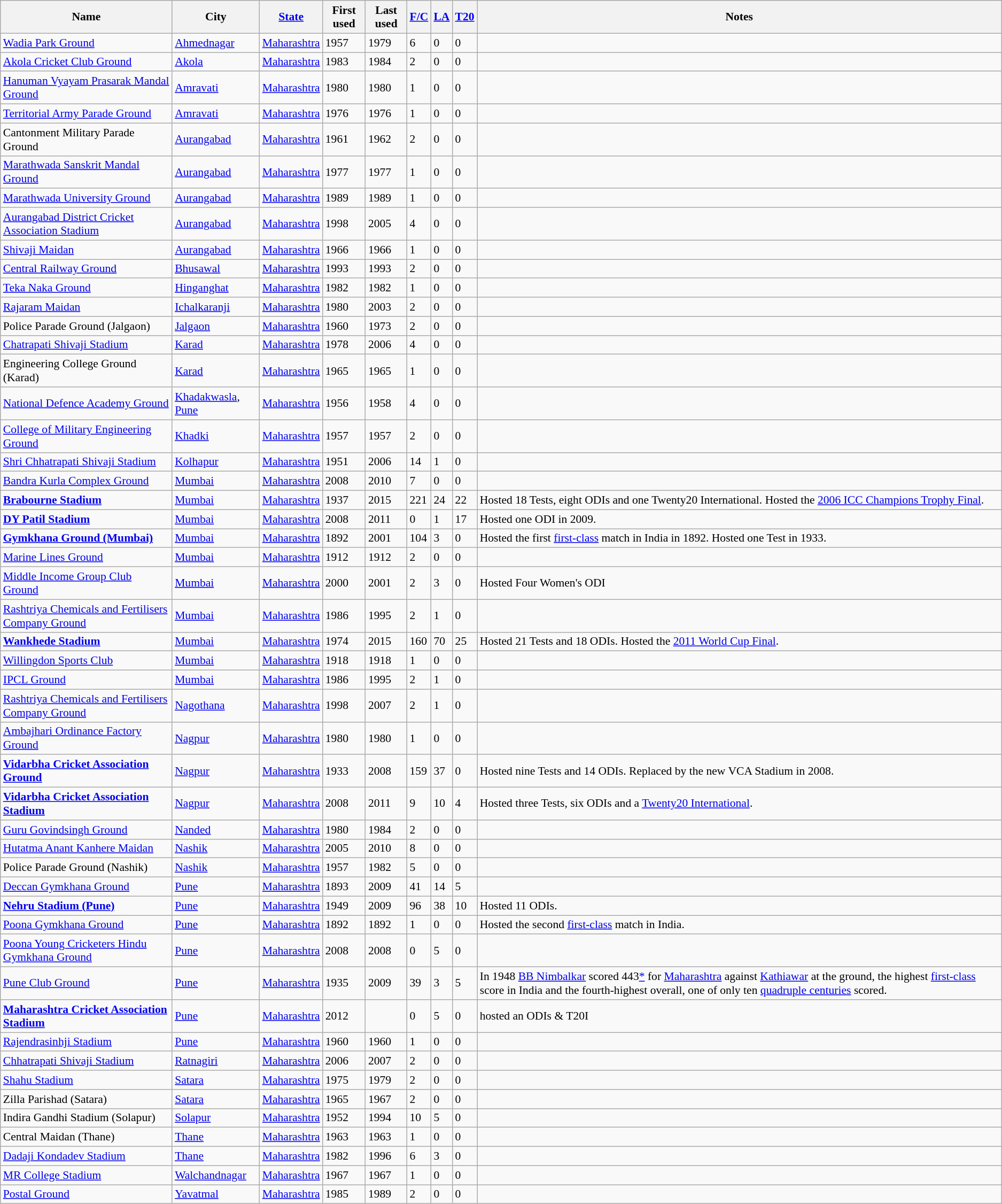<table class="wikitable sortable collapsible static-row-numbers" style="font-size: 90%">
<tr>
<th>Name</th>
<th>City</th>
<th><a href='#'>State</a></th>
<th>First used</th>
<th>Last used</th>
<th><a href='#'>F/C</a></th>
<th><a href='#'>LA</a></th>
<th><a href='#'>T20</a></th>
<th>Notes</th>
</tr>
<tr>
<td><a href='#'>Wadia Park Ground</a></td>
<td><a href='#'>Ahmednagar</a></td>
<td><a href='#'>Maharashtra</a></td>
<td>1957</td>
<td>1979</td>
<td>6</td>
<td>0</td>
<td>0</td>
<td></td>
</tr>
<tr>
<td><a href='#'>Akola Cricket Club Ground</a></td>
<td><a href='#'>Akola</a></td>
<td><a href='#'>Maharashtra</a></td>
<td>1983</td>
<td>1984</td>
<td>2</td>
<td>0</td>
<td>0</td>
<td></td>
</tr>
<tr>
<td><a href='#'>Hanuman Vyayam Prasarak Mandal Ground</a></td>
<td><a href='#'>Amravati</a></td>
<td><a href='#'>Maharashtra</a></td>
<td>1980</td>
<td>1980</td>
<td>1</td>
<td>0</td>
<td>0</td>
<td></td>
</tr>
<tr>
<td><a href='#'>Territorial Army Parade Ground</a></td>
<td><a href='#'>Amravati</a></td>
<td><a href='#'>Maharashtra</a></td>
<td>1976</td>
<td>1976</td>
<td>1</td>
<td>0</td>
<td>0</td>
<td></td>
</tr>
<tr>
<td>Cantonment Military Parade Ground</td>
<td><a href='#'>Aurangabad</a></td>
<td><a href='#'>Maharashtra</a></td>
<td>1961</td>
<td>1962</td>
<td>2</td>
<td>0</td>
<td>0</td>
<td></td>
</tr>
<tr>
<td><a href='#'>Marathwada Sanskrit Mandal Ground</a></td>
<td><a href='#'>Aurangabad</a></td>
<td><a href='#'>Maharashtra</a></td>
<td>1977</td>
<td>1977</td>
<td>1</td>
<td>0</td>
<td>0</td>
<td></td>
</tr>
<tr>
<td><a href='#'>Marathwada University Ground</a></td>
<td><a href='#'>Aurangabad</a></td>
<td><a href='#'>Maharashtra</a></td>
<td>1989</td>
<td>1989</td>
<td>1</td>
<td>0</td>
<td>0</td>
<td></td>
</tr>
<tr>
<td><a href='#'>Aurangabad District Cricket Association Stadium</a></td>
<td><a href='#'>Aurangabad</a></td>
<td><a href='#'>Maharashtra</a></td>
<td>1998</td>
<td>2005</td>
<td>4</td>
<td>0</td>
<td>0</td>
<td></td>
</tr>
<tr>
<td><a href='#'>Shivaji Maidan</a></td>
<td><a href='#'>Aurangabad</a></td>
<td><a href='#'>Maharashtra</a></td>
<td>1966</td>
<td>1966</td>
<td>1</td>
<td>0</td>
<td>0</td>
<td></td>
</tr>
<tr>
<td><a href='#'>Central Railway Ground</a></td>
<td><a href='#'>Bhusawal</a></td>
<td><a href='#'>Maharashtra</a></td>
<td>1993</td>
<td>1993</td>
<td>2</td>
<td>0</td>
<td>0</td>
<td></td>
</tr>
<tr>
<td><a href='#'>Teka Naka Ground</a></td>
<td><a href='#'>Hinganghat</a></td>
<td><a href='#'>Maharashtra</a></td>
<td>1982</td>
<td>1982</td>
<td>1</td>
<td>0</td>
<td>0</td>
<td></td>
</tr>
<tr>
<td><a href='#'>Rajaram Maidan</a></td>
<td><a href='#'>Ichalkaranji</a></td>
<td><a href='#'>Maharashtra</a></td>
<td>1980</td>
<td>2003</td>
<td>2</td>
<td>0</td>
<td>0</td>
<td></td>
</tr>
<tr>
<td>Police Parade Ground (Jalgaon)</td>
<td><a href='#'>Jalgaon</a></td>
<td><a href='#'>Maharashtra</a></td>
<td>1960</td>
<td>1973</td>
<td>2</td>
<td>0</td>
<td>0</td>
<td></td>
</tr>
<tr>
<td><a href='#'>Chatrapati Shivaji Stadium</a></td>
<td><a href='#'>Karad</a></td>
<td><a href='#'>Maharashtra</a></td>
<td>1978</td>
<td>2006</td>
<td>4</td>
<td>0</td>
<td>0</td>
<td></td>
</tr>
<tr>
<td>Engineering College Ground (Karad)</td>
<td><a href='#'>Karad</a></td>
<td><a href='#'>Maharashtra</a></td>
<td>1965</td>
<td>1965</td>
<td>1</td>
<td>0</td>
<td>0</td>
<td></td>
</tr>
<tr>
<td><a href='#'>National Defence Academy Ground</a></td>
<td><a href='#'>Khadakwasla</a>, <a href='#'>Pune</a></td>
<td><a href='#'>Maharashtra</a></td>
<td>1956</td>
<td>1958</td>
<td>4</td>
<td>0</td>
<td>0</td>
<td></td>
</tr>
<tr>
<td><a href='#'>College of Military Engineering Ground</a></td>
<td><a href='#'>Khadki</a></td>
<td><a href='#'>Maharashtra</a></td>
<td>1957</td>
<td>1957</td>
<td>2</td>
<td>0</td>
<td>0</td>
<td></td>
</tr>
<tr>
<td><a href='#'>Shri Chhatrapati Shivaji Stadium</a></td>
<td><a href='#'>Kolhapur</a></td>
<td><a href='#'>Maharashtra</a></td>
<td>1951</td>
<td>2006</td>
<td>14</td>
<td>1</td>
<td>0</td>
<td></td>
</tr>
<tr>
<td><a href='#'>Bandra Kurla Complex Ground</a></td>
<td><a href='#'>Mumbai</a></td>
<td><a href='#'>Maharashtra</a></td>
<td>2008</td>
<td>2010</td>
<td>7</td>
<td>0</td>
<td>0</td>
<td></td>
</tr>
<tr>
<td><strong><a href='#'>Brabourne Stadium</a></strong></td>
<td><a href='#'>Mumbai</a></td>
<td><a href='#'>Maharashtra</a></td>
<td>1937</td>
<td>2015</td>
<td>221</td>
<td>24</td>
<td>22</td>
<td>Hosted 18 Tests, eight ODIs and one Twenty20 International. Hosted the <a href='#'>2006 ICC Champions Trophy Final</a>.</td>
</tr>
<tr>
<td><strong><a href='#'>DY Patil Stadium</a></strong></td>
<td><a href='#'>Mumbai</a></td>
<td><a href='#'>Maharashtra</a></td>
<td>2008</td>
<td>2011</td>
<td>0</td>
<td>1</td>
<td>17</td>
<td>Hosted one ODI in 2009.</td>
</tr>
<tr>
<td><strong><a href='#'>Gymkhana Ground (Mumbai)</a></strong></td>
<td><a href='#'>Mumbai</a></td>
<td><a href='#'>Maharashtra</a></td>
<td>1892</td>
<td>2001</td>
<td>104</td>
<td>3</td>
<td>0</td>
<td>Hosted the first <a href='#'>first-class</a> match in India in 1892. Hosted one Test in 1933.</td>
</tr>
<tr>
<td><a href='#'>Marine Lines Ground</a></td>
<td><a href='#'>Mumbai</a></td>
<td><a href='#'>Maharashtra</a></td>
<td>1912</td>
<td>1912</td>
<td>2</td>
<td>0</td>
<td>0</td>
<td></td>
</tr>
<tr>
<td><a href='#'>Middle Income Group Club Ground</a></td>
<td><a href='#'>Mumbai</a></td>
<td><a href='#'>Maharashtra</a></td>
<td>2000</td>
<td>2001</td>
<td>2</td>
<td>3</td>
<td>0</td>
<td>Hosted Four Women's ODI</td>
</tr>
<tr>
<td><a href='#'>Rashtriya Chemicals and Fertilisers Company Ground</a></td>
<td><a href='#'>Mumbai</a></td>
<td><a href='#'>Maharashtra</a></td>
<td>1986</td>
<td>1995</td>
<td>2</td>
<td>1</td>
<td>0</td>
<td></td>
</tr>
<tr>
<td><strong><a href='#'>Wankhede Stadium</a></strong></td>
<td><a href='#'>Mumbai</a></td>
<td><a href='#'>Maharashtra</a></td>
<td>1974</td>
<td>2015</td>
<td>160</td>
<td>70</td>
<td>25</td>
<td>Hosted 21 Tests and 18 ODIs. Hosted the <a href='#'>2011 World Cup Final</a>.</td>
</tr>
<tr>
<td><a href='#'>Willingdon Sports Club</a></td>
<td><a href='#'>Mumbai</a></td>
<td><a href='#'>Maharashtra</a></td>
<td>1918</td>
<td>1918</td>
<td>1</td>
<td>0</td>
<td>0</td>
<td></td>
</tr>
<tr>
<td><a href='#'>IPCL Ground</a></td>
<td><a href='#'>Mumbai</a></td>
<td><a href='#'>Maharashtra</a></td>
<td>1986</td>
<td>1995</td>
<td>2</td>
<td>1</td>
<td>0</td>
<td></td>
</tr>
<tr>
<td><a href='#'>Rashtriya Chemicals and Fertilisers Company Ground</a></td>
<td><a href='#'>Nagothana</a></td>
<td><a href='#'>Maharashtra</a></td>
<td>1998</td>
<td>2007</td>
<td>2</td>
<td>1</td>
<td>0</td>
<td></td>
</tr>
<tr>
<td><a href='#'>Ambajhari Ordinance Factory Ground</a></td>
<td><a href='#'>Nagpur</a></td>
<td><a href='#'>Maharashtra</a></td>
<td>1980</td>
<td>1980</td>
<td>1</td>
<td>0</td>
<td>0</td>
<td></td>
</tr>
<tr>
<td><strong><a href='#'>Vidarbha Cricket Association Ground</a></strong></td>
<td><a href='#'>Nagpur</a></td>
<td><a href='#'>Maharashtra</a></td>
<td>1933</td>
<td>2008</td>
<td>159</td>
<td>37</td>
<td>0</td>
<td>Hosted nine Tests and 14 ODIs. Replaced by the new VCA Stadium in 2008.</td>
</tr>
<tr>
<td><strong><a href='#'>Vidarbha Cricket Association Stadium</a></strong></td>
<td><a href='#'>Nagpur</a></td>
<td><a href='#'>Maharashtra</a></td>
<td>2008</td>
<td>2011</td>
<td>9</td>
<td>10</td>
<td>4</td>
<td>Hosted three Tests, six ODIs and a <a href='#'>Twenty20 International</a>.</td>
</tr>
<tr>
<td><a href='#'>Guru Govindsingh Ground</a></td>
<td><a href='#'>Nanded</a></td>
<td><a href='#'>Maharashtra</a></td>
<td>1980</td>
<td>1984</td>
<td>2</td>
<td>0</td>
<td>0</td>
<td></td>
</tr>
<tr>
<td><a href='#'>Hutatma Anant Kanhere Maidan</a></td>
<td><a href='#'>Nashik</a></td>
<td><a href='#'>Maharashtra</a></td>
<td>2005</td>
<td>2010</td>
<td>8</td>
<td>0</td>
<td>0</td>
<td></td>
</tr>
<tr>
<td>Police Parade Ground (Nashik)</td>
<td><a href='#'>Nashik</a></td>
<td><a href='#'>Maharashtra</a></td>
<td>1957</td>
<td>1982</td>
<td>5</td>
<td>0</td>
<td>0</td>
<td></td>
</tr>
<tr>
<td><a href='#'>Deccan Gymkhana Ground</a></td>
<td><a href='#'>Pune</a></td>
<td><a href='#'>Maharashtra</a></td>
<td>1893</td>
<td>2009</td>
<td>41</td>
<td>14</td>
<td>5</td>
<td></td>
</tr>
<tr>
<td><strong><a href='#'>Nehru Stadium (Pune)</a></strong></td>
<td><a href='#'>Pune</a></td>
<td><a href='#'>Maharashtra</a></td>
<td>1949</td>
<td>2009</td>
<td>96</td>
<td>38</td>
<td>10</td>
<td>Hosted 11 ODIs.</td>
</tr>
<tr>
<td><a href='#'>Poona Gymkhana Ground</a></td>
<td><a href='#'>Pune</a></td>
<td><a href='#'>Maharashtra</a></td>
<td>1892</td>
<td>1892</td>
<td>1</td>
<td>0</td>
<td>0</td>
<td>Hosted the second <a href='#'>first-class</a> match in India.</td>
</tr>
<tr>
<td><a href='#'>Poona Young Cricketers Hindu Gymkhana Ground</a></td>
<td><a href='#'>Pune</a></td>
<td><a href='#'>Maharashtra</a></td>
<td>2008</td>
<td>2008</td>
<td>0</td>
<td>5</td>
<td>0</td>
<td></td>
</tr>
<tr>
<td><a href='#'>Pune Club Ground</a></td>
<td><a href='#'>Pune</a></td>
<td><a href='#'>Maharashtra</a></td>
<td>1935</td>
<td>2009</td>
<td>39</td>
<td>3</td>
<td>5</td>
<td>In 1948 <a href='#'>BB Nimbalkar</a> scored 443<a href='#'>*</a> for <a href='#'>Maharashtra</a> against <a href='#'>Kathiawar</a> at the ground, the highest <a href='#'>first-class</a> score in India and the fourth-highest overall, one of only ten <a href='#'>quadruple centuries</a> scored.</td>
</tr>
<tr>
<td><strong><a href='#'>Maharashtra Cricket Association Stadium</a></strong></td>
<td><a href='#'>Pune</a></td>
<td><a href='#'>Maharashtra</a></td>
<td>2012</td>
<td></td>
<td>0</td>
<td>5</td>
<td>0</td>
<td>hosted an ODIs & T20I</td>
</tr>
<tr>
<td><a href='#'>Rajendrasinhji Stadium</a></td>
<td><a href='#'>Pune</a></td>
<td><a href='#'>Maharashtra</a></td>
<td>1960</td>
<td>1960</td>
<td>1</td>
<td>0</td>
<td>0</td>
<td></td>
</tr>
<tr>
<td><a href='#'>Chhatrapati Shivaji Stadium</a></td>
<td><a href='#'>Ratnagiri</a></td>
<td><a href='#'>Maharashtra</a></td>
<td>2006</td>
<td>2007</td>
<td>2</td>
<td>0</td>
<td>0</td>
<td></td>
</tr>
<tr>
<td><a href='#'>Shahu Stadium</a></td>
<td><a href='#'>Satara</a></td>
<td><a href='#'>Maharashtra</a></td>
<td>1975</td>
<td>1979</td>
<td>2</td>
<td>0</td>
<td>0</td>
<td></td>
</tr>
<tr>
<td>Zilla Parishad (Satara)</td>
<td><a href='#'>Satara</a></td>
<td><a href='#'>Maharashtra</a></td>
<td>1965</td>
<td>1967</td>
<td>2</td>
<td>0</td>
<td>0</td>
<td></td>
</tr>
<tr>
<td>Indira Gandhi Stadium (Solapur)</td>
<td><a href='#'>Solapur</a></td>
<td><a href='#'>Maharashtra</a></td>
<td>1952</td>
<td>1994</td>
<td>10</td>
<td>5</td>
<td>0</td>
<td></td>
</tr>
<tr>
<td>Central Maidan (Thane)</td>
<td><a href='#'>Thane</a></td>
<td><a href='#'>Maharashtra</a></td>
<td>1963</td>
<td>1963</td>
<td>1</td>
<td>0</td>
<td>0</td>
<td></td>
</tr>
<tr>
<td><a href='#'>Dadaji Kondadev Stadium</a></td>
<td><a href='#'>Thane</a></td>
<td><a href='#'>Maharashtra</a></td>
<td>1982</td>
<td>1996</td>
<td>6</td>
<td>3</td>
<td>0</td>
<td></td>
</tr>
<tr>
<td><a href='#'>MR College Stadium</a></td>
<td><a href='#'>Walchandnagar</a></td>
<td><a href='#'>Maharashtra</a></td>
<td>1967</td>
<td>1967</td>
<td>1</td>
<td>0</td>
<td>0</td>
<td></td>
</tr>
<tr>
<td><a href='#'>Postal Ground</a></td>
<td><a href='#'>Yavatmal</a></td>
<td><a href='#'>Maharashtra</a></td>
<td>1985</td>
<td>1989</td>
<td>2</td>
<td>0</td>
<td>0</td>
<td></td>
</tr>
</table>
